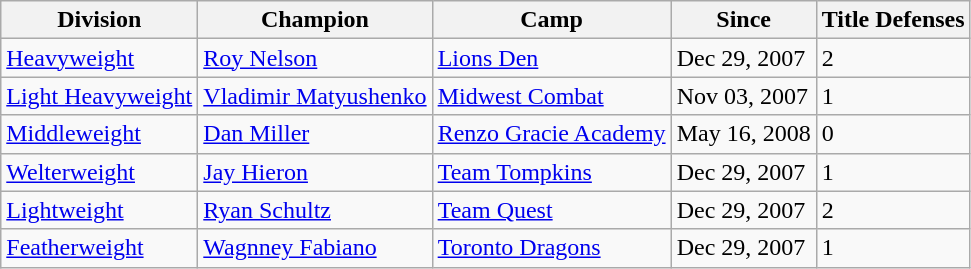<table class="wikitable">
<tr>
<th>Division</th>
<th>Champion</th>
<th>Camp</th>
<th>Since</th>
<th>Title Defenses</th>
</tr>
<tr>
<td><a href='#'>Heavyweight</a></td>
<td> <a href='#'>Roy Nelson</a></td>
<td><a href='#'>Lions Den</a></td>
<td>Dec 29, 2007</td>
<td>2</td>
</tr>
<tr>
<td><a href='#'>Light Heavyweight</a></td>
<td> <a href='#'>Vladimir Matyushenko</a></td>
<td><a href='#'>Midwest Combat</a></td>
<td>Nov 03, 2007</td>
<td>1</td>
</tr>
<tr>
<td><a href='#'>Middleweight</a></td>
<td> <a href='#'>Dan Miller</a></td>
<td><a href='#'>Renzo Gracie Academy</a></td>
<td>May 16, 2008</td>
<td>0</td>
</tr>
<tr>
<td><a href='#'>Welterweight</a></td>
<td> <a href='#'>Jay Hieron</a></td>
<td><a href='#'>Team Tompkins</a></td>
<td>Dec 29, 2007</td>
<td>1</td>
</tr>
<tr>
<td><a href='#'>Lightweight</a></td>
<td> <a href='#'>Ryan Schultz</a></td>
<td><a href='#'>Team Quest</a></td>
<td>Dec 29, 2007</td>
<td>2</td>
</tr>
<tr>
<td><a href='#'>Featherweight</a></td>
<td> <a href='#'>Wagnney Fabiano</a></td>
<td><a href='#'>Toronto Dragons</a></td>
<td>Dec 29, 2007</td>
<td>1</td>
</tr>
</table>
